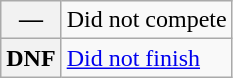<table class="wikitable">
<tr>
<th scope="row">—</th>
<td>Did not compete</td>
</tr>
<tr>
<th scope="row">DNF</th>
<td><a href='#'>Did not finish</a></td>
</tr>
</table>
